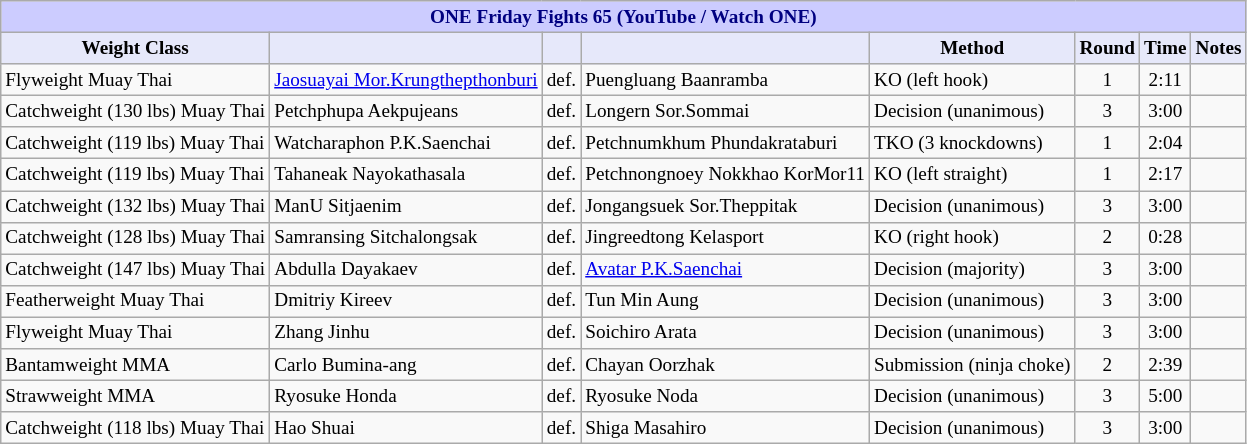<table class="wikitable" style="font-size: 80%;">
<tr>
<th colspan="8" style="background-color: #ccf; color: #000080; text-align: center;"><strong>ONE Friday Fights 65 (YouTube / Watch ONE)</strong></th>
</tr>
<tr>
<th colspan="1" style="background-color: #E6E8FA; color: #000000; text-align: center;">Weight Class</th>
<th colspan="1" style="background-color: #E6E8FA; color: #000000; text-align: center;"></th>
<th colspan="1" style="background-color: #E6E8FA; color: #000000; text-align: center;"></th>
<th colspan="1" style="background-color: #E6E8FA; color: #000000; text-align: center;"></th>
<th colspan="1" style="background-color: #E6E8FA; color: #000000; text-align: center;">Method</th>
<th colspan="1" style="background-color: #E6E8FA; color: #000000; text-align: center;">Round</th>
<th colspan="1" style="background-color: #E6E8FA; color: #000000; text-align: center;">Time</th>
<th colspan="1" style="background-color: #E6E8FA; color: #000000; text-align: center;">Notes</th>
</tr>
<tr>
<td>Flyweight Muay Thai</td>
<td> <a href='#'>Jaosuayai Mor.Krungthepthonburi</a></td>
<td>def.</td>
<td> Puengluang Baanramba</td>
<td>KO (left hook)</td>
<td align=center>1</td>
<td align=center>2:11</td>
<td></td>
</tr>
<tr>
<td>Catchweight (130 lbs) Muay Thai</td>
<td> Petchphupa Aekpujeans</td>
<td>def.</td>
<td> Longern Sor.Sommai</td>
<td>Decision (unanimous)</td>
<td align=center>3</td>
<td align=center>3:00</td>
<td></td>
</tr>
<tr>
<td>Catchweight (119 lbs) Muay Thai</td>
<td> Watcharaphon P.K.Saenchai</td>
<td>def.</td>
<td> Petchnumkhum Phundakrataburi</td>
<td>TKO (3 knockdowns)</td>
<td align=center>1</td>
<td align=center>2:04</td>
<td></td>
</tr>
<tr>
<td>Catchweight (119 lbs) Muay Thai</td>
<td> Tahaneak Nayokathasala</td>
<td>def.</td>
<td> Petchnongnoey Nokkhao KorMor11</td>
<td>KO (left straight)</td>
<td align=center>1</td>
<td align=center>2:17</td>
<td></td>
</tr>
<tr>
<td>Catchweight (132 lbs) Muay Thai</td>
<td> ManU Sitjaenim</td>
<td>def.</td>
<td> Jongangsuek Sor.Theppitak</td>
<td>Decision (unanimous)</td>
<td align=center>3</td>
<td align=center>3:00</td>
<td></td>
</tr>
<tr>
<td>Catchweight (128 lbs) Muay Thai</td>
<td> Samransing Sitchalongsak</td>
<td>def.</td>
<td> Jingreedtong Kelasport</td>
<td>KO (right hook)</td>
<td align=center>2</td>
<td align=center>0:28</td>
<td></td>
</tr>
<tr>
<td>Catchweight (147 lbs) Muay Thai</td>
<td> Abdulla Dayakaev</td>
<td>def.</td>
<td> <a href='#'>Avatar P.K.Saenchai</a></td>
<td>Decision (majority)</td>
<td align=center>3</td>
<td align=center>3:00</td>
<td></td>
</tr>
<tr>
<td>Featherweight Muay Thai</td>
<td> Dmitriy Kireev</td>
<td>def.</td>
<td> Tun Min Aung</td>
<td>Decision (unanimous)</td>
<td align=center>3</td>
<td align=center>3:00</td>
<td></td>
</tr>
<tr>
<td>Flyweight Muay Thai</td>
<td> Zhang Jinhu</td>
<td>def.</td>
<td> Soichiro Arata</td>
<td>Decision (unanimous)</td>
<td align=center>3</td>
<td align=center>3:00</td>
<td></td>
</tr>
<tr>
<td>Bantamweight MMA</td>
<td> Carlo Bumina-ang</td>
<td>def.</td>
<td> Chayan Oorzhak</td>
<td>Submission (ninja choke)</td>
<td align=center>2</td>
<td align=center>2:39</td>
<td></td>
</tr>
<tr>
<td>Strawweight MMA</td>
<td> Ryosuke Honda</td>
<td>def.</td>
<td> Ryosuke Noda</td>
<td>Decision (unanimous)</td>
<td align=center>3</td>
<td align=center>5:00</td>
<td></td>
</tr>
<tr>
<td>Catchweight (118 lbs) Muay Thai</td>
<td> Hao Shuai</td>
<td>def.</td>
<td> Shiga Masahiro</td>
<td>Decision (unanimous)</td>
<td align=center>3</td>
<td align=center>3:00</td>
<td></td>
</tr>
</table>
